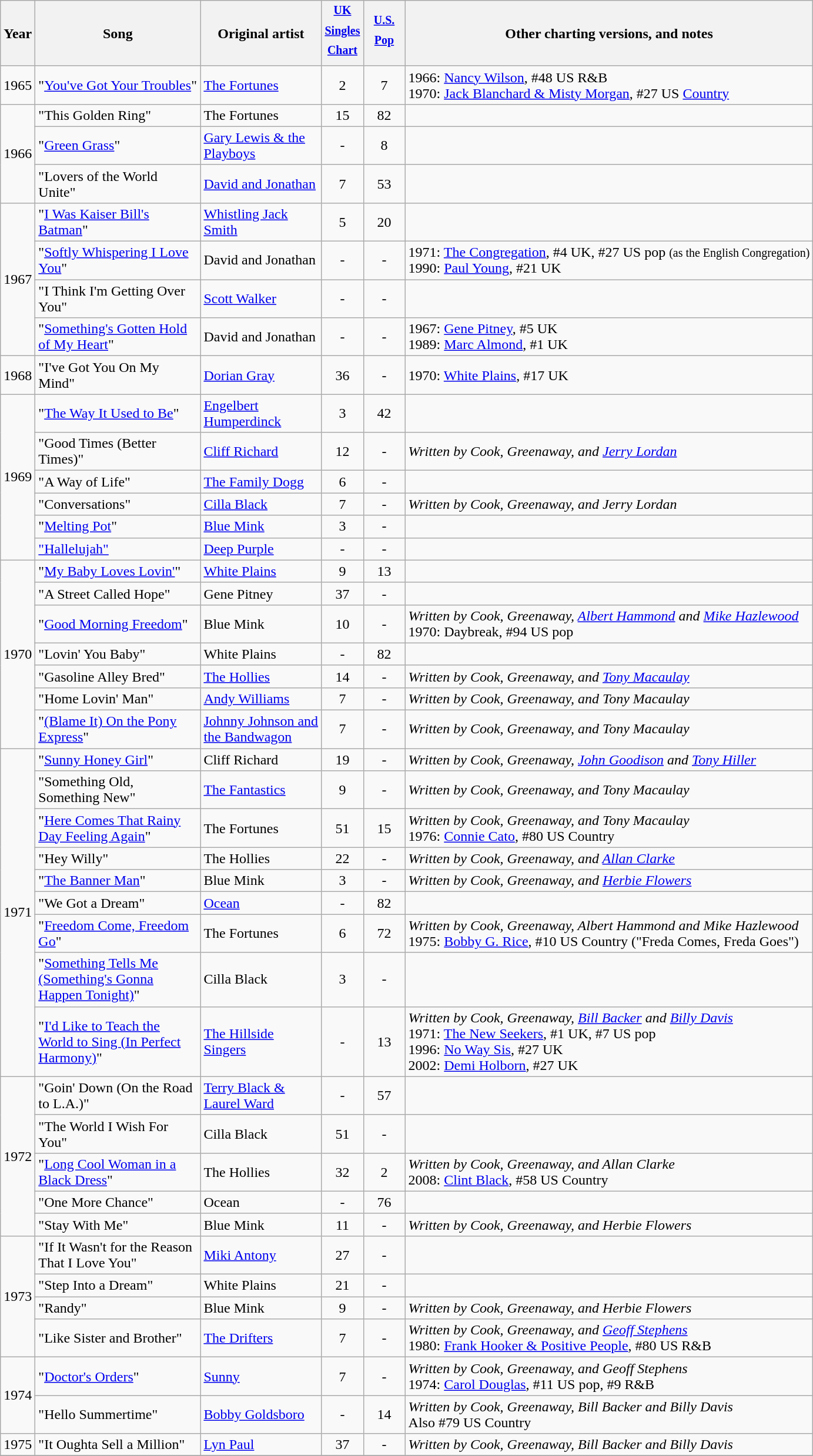<table class="wikitable">
<tr>
<th>Year</th>
<th width="180">Song</th>
<th width="130">Original artist</th>
<th width="40"><sup><a href='#'>UK Singles Chart</a></sup></th>
<th width="40"><sup><a href='#'>U.S. Pop</a></sup></th>
<th>Other charting versions, and notes</th>
</tr>
<tr>
<td rowspan="1">1965</td>
<td>"<a href='#'>You've Got Your Troubles</a>"</td>
<td><a href='#'>The Fortunes</a></td>
<td align="center">2</td>
<td align="center">7</td>
<td>1966: <a href='#'>Nancy Wilson</a>, #48 US R&B<br>1970: <a href='#'>Jack Blanchard & Misty Morgan</a>, #27 US <a href='#'>Country</a></td>
</tr>
<tr>
<td rowspan="3">1966</td>
<td>"This Golden Ring"</td>
<td>The Fortunes</td>
<td align="center">15</td>
<td align="center">82</td>
<td></td>
</tr>
<tr>
<td>"<a href='#'>Green Grass</a>"</td>
<td><a href='#'>Gary Lewis & the Playboys</a></td>
<td align="center">-</td>
<td align="center">8</td>
<td></td>
</tr>
<tr>
<td>"Lovers of the World Unite"</td>
<td><a href='#'>David and Jonathan</a></td>
<td align="center">7</td>
<td align="center">53</td>
<td></td>
</tr>
<tr>
<td rowspan="4">1967</td>
<td>"<a href='#'>I Was Kaiser Bill's Batman</a>"</td>
<td><a href='#'>Whistling Jack Smith</a></td>
<td align="center">5</td>
<td align="center">20</td>
<td></td>
</tr>
<tr>
<td>"<a href='#'>Softly Whispering I Love You</a>"</td>
<td>David and Jonathan</td>
<td align="center">-</td>
<td align="center">-</td>
<td>1971: <a href='#'>The Congregation</a>, #4 UK, #27 US pop <small>(as the English Congregation)</small><br>1990: <a href='#'>Paul Young</a>, #21 UK</td>
</tr>
<tr>
<td>"I Think I'm Getting Over You"</td>
<td><a href='#'>Scott Walker</a></td>
<td align="center">-</td>
<td align="center">-</td>
<td></td>
</tr>
<tr>
<td>"<a href='#'>Something's Gotten Hold of My Heart</a>"</td>
<td>David and Jonathan</td>
<td align="center">-</td>
<td align="center">-</td>
<td>1967: <a href='#'>Gene Pitney</a>, #5 UK<br>1989: <a href='#'>Marc Almond</a>, #1 UK</td>
</tr>
<tr>
<td rowspan="1">1968</td>
<td>"I've Got You On My Mind"</td>
<td><a href='#'>Dorian Gray</a></td>
<td align="center">36</td>
<td align="center">-</td>
<td>1970: <a href='#'>White Plains</a>, #17 UK</td>
</tr>
<tr>
<td rowspan="6">1969</td>
<td>"<a href='#'>The Way It Used to Be</a>"</td>
<td><a href='#'>Engelbert Humperdinck</a></td>
<td align="center">3</td>
<td align="center">42</td>
<td></td>
</tr>
<tr>
<td>"Good Times (Better Times)"</td>
<td><a href='#'>Cliff Richard</a></td>
<td align="center">12</td>
<td align="center">-</td>
<td><em>Written by Cook, Greenaway, and <a href='#'>Jerry Lordan</a></em></td>
</tr>
<tr>
<td>"A Way of Life"</td>
<td><a href='#'>The Family Dogg</a></td>
<td align="center">6</td>
<td align="center">-</td>
<td></td>
</tr>
<tr>
<td>"Conversations"</td>
<td><a href='#'>Cilla Black</a></td>
<td align="center">7</td>
<td align="center">-</td>
<td><em>Written by Cook, Greenaway, and Jerry Lordan</em></td>
</tr>
<tr>
<td>"<a href='#'>Melting Pot</a>"</td>
<td><a href='#'>Blue Mink</a></td>
<td align="center">3</td>
<td align="center">-</td>
<td></td>
</tr>
<tr>
<td><a href='#'>"Hallelujah"</a></td>
<td><a href='#'>Deep Purple</a></td>
<td align="center">-</td>
<td align="center">-</td>
<td></td>
</tr>
<tr>
<td rowspan="7">1970</td>
<td>"<a href='#'>My Baby Loves Lovin'</a>"</td>
<td><a href='#'>White Plains</a></td>
<td align="center">9</td>
<td align="center">13</td>
<td></td>
</tr>
<tr>
<td>"A Street Called Hope"</td>
<td>Gene Pitney</td>
<td align="center">37</td>
<td align="center">-</td>
<td></td>
</tr>
<tr>
<td>"<a href='#'>Good Morning Freedom</a>"</td>
<td>Blue Mink</td>
<td align="center">10</td>
<td align="center">-</td>
<td><em>Written by Cook, Greenaway, <a href='#'>Albert Hammond</a> and <a href='#'>Mike Hazlewood</a></em><br>1970: Daybreak, #94 US pop</td>
</tr>
<tr>
<td>"Lovin' You Baby"</td>
<td>White Plains</td>
<td align="center">-</td>
<td align="center">82</td>
<td></td>
</tr>
<tr>
<td>"Gasoline Alley Bred"</td>
<td><a href='#'>The Hollies</a></td>
<td align="center">14</td>
<td align="center">-</td>
<td><em>Written by Cook, Greenaway, and <a href='#'>Tony Macaulay</a></em></td>
</tr>
<tr>
<td>"Home Lovin' Man"</td>
<td><a href='#'>Andy Williams</a></td>
<td align="center">7</td>
<td align="center">-</td>
<td><em>Written by Cook, Greenaway, and Tony Macaulay</em></td>
</tr>
<tr>
<td>"<a href='#'>(Blame It) On the Pony Express</a>"</td>
<td><a href='#'>Johnny Johnson and the Bandwagon</a></td>
<td align="center">7</td>
<td align="center">-</td>
<td><em>Written by Cook, Greenaway, and Tony Macaulay</em></td>
</tr>
<tr>
<td rowspan="9">1971</td>
<td>"<a href='#'>Sunny Honey Girl</a>"</td>
<td>Cliff Richard</td>
<td align="center">19</td>
<td align="center">-</td>
<td><em>Written by Cook, Greenaway, <a href='#'>John Goodison</a> and <a href='#'>Tony Hiller</a></em></td>
</tr>
<tr>
<td>"Something Old, Something New"</td>
<td><a href='#'>The Fantastics</a></td>
<td align="center">9</td>
<td align="center">-</td>
<td><em>Written by Cook, Greenaway, and Tony Macaulay</em></td>
</tr>
<tr>
<td>"<a href='#'>Here Comes That Rainy Day Feeling Again</a>"</td>
<td>The Fortunes</td>
<td align="center">51</td>
<td align="center">15</td>
<td><em>Written by Cook, Greenaway, and Tony Macaulay</em><br>1976: <a href='#'>Connie Cato</a>, #80 US Country</td>
</tr>
<tr>
<td>"Hey Willy"</td>
<td>The Hollies</td>
<td align="center">22</td>
<td align="center">-</td>
<td><em>Written by Cook, Greenaway, and <a href='#'>Allan Clarke</a></em></td>
</tr>
<tr>
<td>"<a href='#'>The Banner Man</a>"</td>
<td>Blue Mink</td>
<td align="center">3</td>
<td align="center">-</td>
<td><em>Written by Cook, Greenaway, and <a href='#'>Herbie Flowers</a></em></td>
</tr>
<tr>
<td>"We Got a Dream"</td>
<td><a href='#'>Ocean</a></td>
<td align="center">-</td>
<td align="center">82</td>
<td></td>
</tr>
<tr>
<td>"<a href='#'>Freedom Come, Freedom Go</a>"</td>
<td>The Fortunes</td>
<td align="center">6</td>
<td align="center">72</td>
<td><em>Written by Cook, Greenaway, Albert Hammond and Mike Hazlewood</em><br>1975: <a href='#'>Bobby G. Rice</a>, #10 US Country ("Freda Comes, Freda Goes")</td>
</tr>
<tr>
<td>"<a href='#'>Something Tells Me (Something's Gonna Happen Tonight)</a>"</td>
<td>Cilla Black</td>
<td align="center">3</td>
<td align="center">-</td>
<td></td>
</tr>
<tr>
<td>"<a href='#'>I'd Like to Teach the World to Sing (In Perfect Harmony)</a>"</td>
<td><a href='#'>The Hillside Singers</a></td>
<td align="center">-</td>
<td align="center">13</td>
<td><em>Written by Cook, Greenaway, <a href='#'>Bill Backer</a> and <a href='#'>Billy Davis</a></em><br>1971: <a href='#'>The New Seekers</a>, #1 UK, #7 US pop<br>1996: <a href='#'>No Way Sis</a>, #27 UK<br>2002: <a href='#'>Demi Holborn</a>, #27 UK</td>
</tr>
<tr>
<td rowspan="5">1972</td>
<td>"Goin' Down (On the Road to L.A.)"</td>
<td><a href='#'>Terry Black & Laurel Ward</a></td>
<td align="center">-</td>
<td align="center">57</td>
<td></td>
</tr>
<tr>
<td>"The World I Wish For You"</td>
<td>Cilla Black</td>
<td align="center">51</td>
<td align="center">-</td>
<td></td>
</tr>
<tr>
<td>"<a href='#'>Long Cool Woman in a Black Dress</a>"</td>
<td>The Hollies</td>
<td align="center">32</td>
<td align="center">2</td>
<td><em>Written by Cook, Greenaway, and Allan Clarke</em><br>2008: <a href='#'>Clint Black</a>, #58 US Country</td>
</tr>
<tr>
<td>"One More Chance"</td>
<td>Ocean</td>
<td align="center">-</td>
<td align="center">76</td>
<td></td>
</tr>
<tr>
<td>"Stay With Me"</td>
<td>Blue Mink</td>
<td align="center">11</td>
<td align="center">-</td>
<td><em>Written by Cook, Greenaway, and Herbie Flowers</em></td>
</tr>
<tr>
<td rowspan="4">1973</td>
<td>"If It Wasn't for the Reason That I Love You"</td>
<td><a href='#'>Miki Antony</a></td>
<td align="center">27</td>
<td align="center">-</td>
<td></td>
</tr>
<tr>
<td>"Step Into a Dream"</td>
<td>White Plains</td>
<td align="center">21</td>
<td align="center">-</td>
<td></td>
</tr>
<tr>
<td>"Randy"</td>
<td>Blue Mink</td>
<td align="center">9</td>
<td align="center">-</td>
<td><em>Written by Cook, Greenaway, and Herbie Flowers</em></td>
</tr>
<tr>
<td>"Like Sister and Brother"</td>
<td><a href='#'>The Drifters</a></td>
<td align="center">7</td>
<td align="center">-</td>
<td><em>Written by Cook, Greenaway, and <a href='#'>Geoff Stephens</a></em><br>1980: <a href='#'>Frank Hooker & Positive People</a>, #80 US R&B</td>
</tr>
<tr>
<td rowspan="2">1974</td>
<td>"<a href='#'>Doctor's Orders</a>"</td>
<td><a href='#'>Sunny</a></td>
<td align="center">7</td>
<td align="center">-</td>
<td><em>Written by Cook, Greenaway, and Geoff Stephens</em><br>1974: <a href='#'>Carol Douglas</a>, #11 US pop, #9 R&B</td>
</tr>
<tr>
<td>"Hello Summertime"</td>
<td><a href='#'>Bobby Goldsboro</a></td>
<td align="center">-</td>
<td align="center">14</td>
<td><em>Written by Cook, Greenaway, Bill Backer and Billy Davis</em><br>Also #79 US Country</td>
</tr>
<tr>
<td rowspan="1">1975</td>
<td>"It Oughta Sell a Million"</td>
<td><a href='#'>Lyn Paul</a></td>
<td align="center">37</td>
<td align="center">-</td>
<td><em>Written by Cook, Greenaway, Bill Backer and Billy Davis</em></td>
</tr>
<tr>
</tr>
</table>
